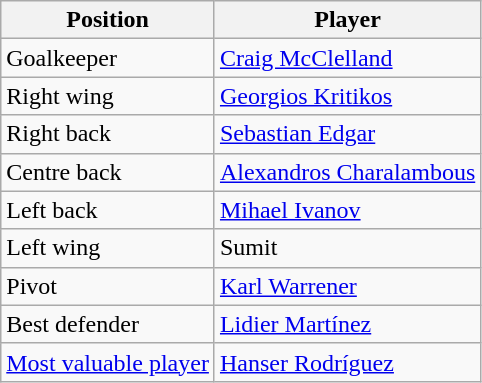<table class="wikitable">
<tr>
<th>Position</th>
<th>Player</th>
</tr>
<tr>
<td>Goalkeeper</td>
<td> <a href='#'>Craig McClelland</a></td>
</tr>
<tr>
<td>Right wing</td>
<td> <a href='#'>Georgios Kritikos</a></td>
</tr>
<tr>
<td>Right back</td>
<td> <a href='#'>Sebastian Edgar</a></td>
</tr>
<tr>
<td>Centre back</td>
<td> <a href='#'>Alexandros Charalambous</a></td>
</tr>
<tr>
<td>Left back</td>
<td> <a href='#'>Mihael Ivanov</a></td>
</tr>
<tr>
<td>Left wing</td>
<td> Sumit</td>
</tr>
<tr>
<td>Pivot</td>
<td> <a href='#'>Karl Warrener</a></td>
</tr>
<tr>
<td>Best defender</td>
<td> <a href='#'>Lidier Martínez</a></td>
</tr>
<tr>
<td><a href='#'>Most valuable player</a></td>
<td> <a href='#'>Hanser Rodríguez</a></td>
</tr>
</table>
